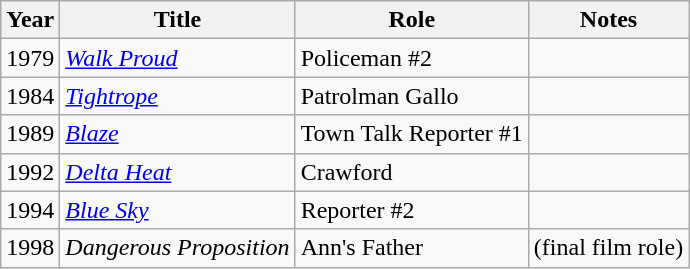<table class="wikitable">
<tr>
<th>Year</th>
<th>Title</th>
<th>Role</th>
<th>Notes</th>
</tr>
<tr>
<td>1979</td>
<td><em><a href='#'>Walk Proud</a></em></td>
<td>Policeman #2</td>
<td></td>
</tr>
<tr>
<td>1984</td>
<td><em><a href='#'>Tightrope</a></em></td>
<td>Patrolman Gallo</td>
<td></td>
</tr>
<tr>
<td>1989</td>
<td><em><a href='#'>Blaze</a></em></td>
<td>Town Talk Reporter #1</td>
<td></td>
</tr>
<tr>
<td>1992</td>
<td><em><a href='#'>Delta Heat</a></em></td>
<td>Crawford</td>
<td></td>
</tr>
<tr>
<td>1994</td>
<td><em><a href='#'>Blue Sky</a></em></td>
<td>Reporter #2</td>
<td></td>
</tr>
<tr>
<td>1998</td>
<td><em>Dangerous Proposition</em></td>
<td>Ann's Father</td>
<td>(final film role)</td>
</tr>
</table>
